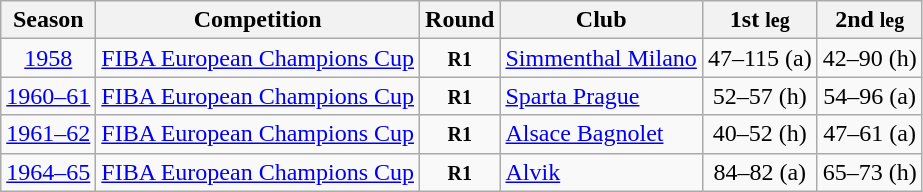<table class="wikitable" style="text-align: center;">
<tr>
<th>Season</th>
<th>Competition</th>
<th>Round</th>
<th>Club</th>
<th>1st <small>leg</small></th>
<th>2nd <small>leg</small></th>
</tr>
<tr>
<td><a href='#'>1958</a></td>
<td><a href='#'>FIBA European Champions Cup</a></td>
<td><small><strong>R1</strong></small></td>
<td align=left> <a href='#'>Simmenthal Milano</a></td>
<td>47–115 (a)</td>
<td>42–90 (h)</td>
</tr>
<tr>
<td><a href='#'>1960–61</a></td>
<td><a href='#'>FIBA European Champions Cup</a></td>
<td><small><strong>R1</strong></small></td>
<td align=left> <a href='#'>Sparta Prague</a></td>
<td>52–57 (h)</td>
<td>54–96 (a)</td>
</tr>
<tr>
<td><a href='#'>1961–62</a></td>
<td><a href='#'>FIBA European Champions Cup</a></td>
<td><small><strong>R1</strong></small></td>
<td align=left> <a href='#'>Alsace Bagnolet</a></td>
<td>40–52 (h)</td>
<td>47–61 (a)</td>
</tr>
<tr>
<td><a href='#'>1964–65</a></td>
<td><a href='#'>FIBA European Champions Cup</a></td>
<td><small><strong>R1</strong></small></td>
<td align=left> <a href='#'>Alvik</a></td>
<td>84–82 (a)</td>
<td>65–73 (h)</td>
</tr>
</table>
